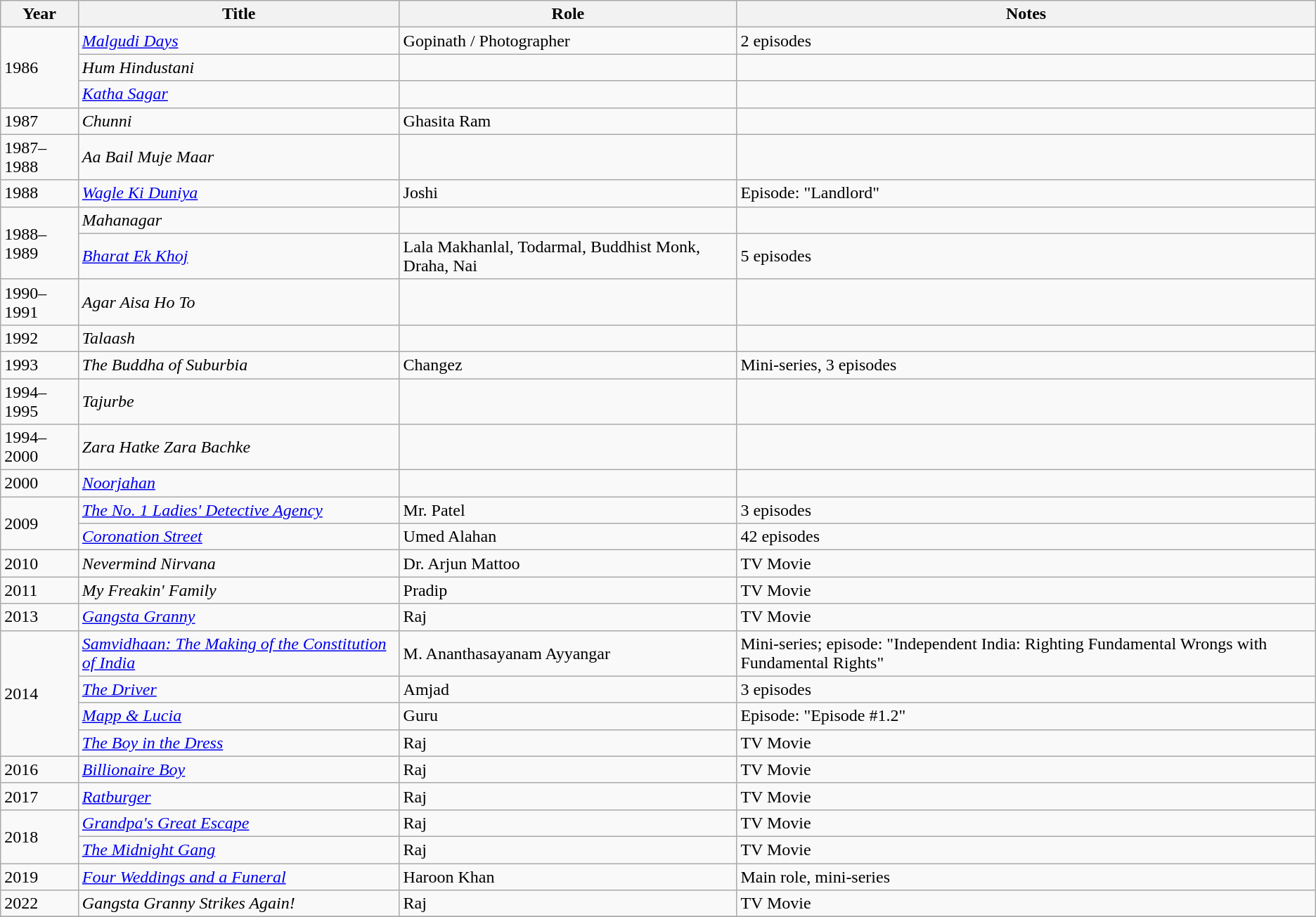<table class="wikitable sortable">
<tr>
<th>Year</th>
<th>Title</th>
<th>Role</th>
<th>Notes</th>
</tr>
<tr>
<td rowspan="3">1986</td>
<td><em><a href='#'>Malgudi Days</a></em></td>
<td>Gopinath / Photographer</td>
<td>2 episodes</td>
</tr>
<tr>
<td><em>Hum Hindustani</em></td>
<td></td>
<td></td>
</tr>
<tr>
<td><em><a href='#'>Katha Sagar</a></em></td>
<td></td>
<td></td>
</tr>
<tr>
<td>1987</td>
<td><em>Chunni</em></td>
<td>Ghasita Ram</td>
<td></td>
</tr>
<tr>
<td>1987–1988</td>
<td><em>Aa Bail Muje Maar</em></td>
<td></td>
<td></td>
</tr>
<tr>
<td>1988</td>
<td><em><a href='#'>Wagle Ki Duniya</a></em></td>
<td>Joshi</td>
<td>Episode: "Landlord"</td>
</tr>
<tr>
<td rowspan="2">1988–1989</td>
<td><em>Mahanagar</em></td>
<td></td>
<td></td>
</tr>
<tr>
<td><em><a href='#'>Bharat Ek Khoj</a></em></td>
<td>Lala Makhanlal, Todarmal, Buddhist Monk, Draha, Nai</td>
<td>5 episodes</td>
</tr>
<tr>
<td>1990–1991</td>
<td><em>Agar Aisa Ho To</em></td>
<td></td>
<td></td>
</tr>
<tr>
<td>1992</td>
<td><em>Talaash</em></td>
<td></td>
<td></td>
</tr>
<tr>
<td>1993</td>
<td><em>The Buddha of Suburbia</em></td>
<td>Changez</td>
<td>Mini-series, 3 episodes</td>
</tr>
<tr>
<td>1994–1995</td>
<td><em>Tajurbe</em></td>
<td></td>
<td></td>
</tr>
<tr>
<td>1994–2000</td>
<td><em>Zara Hatke Zara Bachke</em></td>
<td></td>
<td></td>
</tr>
<tr>
<td>2000</td>
<td><em><a href='#'>Noorjahan</a></em></td>
<td></td>
<td></td>
</tr>
<tr>
<td rowspan="2">2009</td>
<td><em><a href='#'>The No. 1 Ladies' Detective Agency</a></em></td>
<td>Mr. Patel</td>
<td>3 episodes</td>
</tr>
<tr>
<td><em><a href='#'>Coronation Street</a></em></td>
<td>Umed Alahan</td>
<td>42 episodes</td>
</tr>
<tr>
<td>2010</td>
<td><em>Nevermind Nirvana</em></td>
<td>Dr. Arjun Mattoo</td>
<td>TV Movie</td>
</tr>
<tr>
<td>2011</td>
<td><em>My Freakin' Family</em></td>
<td>Pradip</td>
<td>TV Movie</td>
</tr>
<tr>
<td>2013</td>
<td><em><a href='#'>Gangsta Granny</a></em></td>
<td>Raj</td>
<td>TV Movie</td>
</tr>
<tr>
<td rowspan="4">2014</td>
<td><em><a href='#'>Samvidhaan: The Making of the Constitution of India</a></em></td>
<td>M. Ananthasayanam Ayyangar</td>
<td>Mini-series; episode: "Independent India: Righting Fundamental Wrongs with Fundamental Rights"</td>
</tr>
<tr>
<td><em><a href='#'>The Driver</a></em></td>
<td>Amjad</td>
<td>3 episodes</td>
</tr>
<tr>
<td><em><a href='#'>Mapp & Lucia</a></em></td>
<td>Guru</td>
<td>Episode: "Episode #1.2"</td>
</tr>
<tr>
<td><em><a href='#'>The Boy in the Dress</a></em></td>
<td>Raj</td>
<td>TV Movie</td>
</tr>
<tr>
<td>2016</td>
<td><em><a href='#'>Billionaire Boy</a></em></td>
<td>Raj</td>
<td>TV Movie</td>
</tr>
<tr>
<td>2017</td>
<td><em><a href='#'>Ratburger</a></em></td>
<td>Raj</td>
<td>TV Movie</td>
</tr>
<tr>
<td rowspan="2">2018</td>
<td><em><a href='#'>Grandpa's Great Escape</a></em></td>
<td>Raj</td>
<td>TV Movie</td>
</tr>
<tr>
<td><em><a href='#'>The Midnight Gang</a></em></td>
<td>Raj</td>
<td>TV Movie</td>
</tr>
<tr>
<td>2019</td>
<td><em><a href='#'>Four Weddings and a Funeral</a></em></td>
<td>Haroon Khan</td>
<td>Main role, mini-series</td>
</tr>
<tr>
<td>2022</td>
<td><em>Gangsta Granny Strikes Again!</em></td>
<td>Raj</td>
<td>TV Movie</td>
</tr>
<tr>
</tr>
</table>
